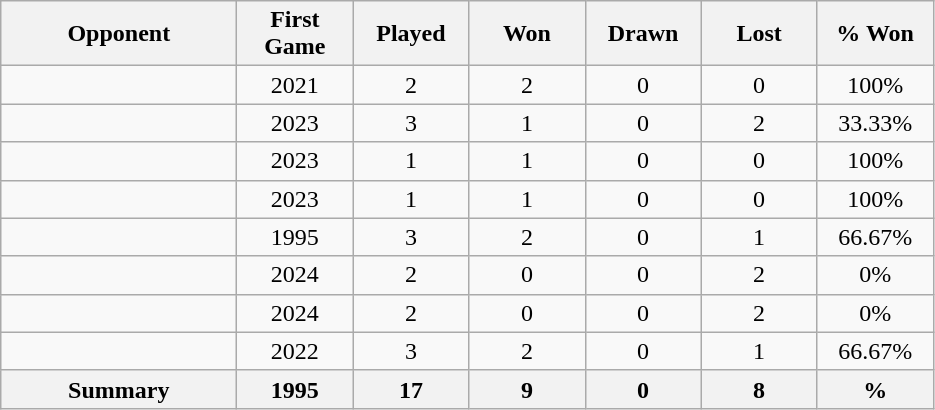<table class="wikitable sortable" style="text-align: center;">
<tr>
<th width=150>Opponent</th>
<th width=70>First Game</th>
<th width=70>Played</th>
<th width=70>Won</th>
<th width=70>Drawn</th>
<th width=70>Lost</th>
<th width=70>% Won</th>
</tr>
<tr>
<td style="text-align: left;"></td>
<td>2021</td>
<td>2</td>
<td>2</td>
<td>0</td>
<td>0</td>
<td>100%</td>
</tr>
<tr>
<td style="text-align: left;"></td>
<td>2023</td>
<td>3</td>
<td>1</td>
<td>0</td>
<td>2</td>
<td>33.33%</td>
</tr>
<tr>
<td style="text-align: left;"></td>
<td>2023</td>
<td>1</td>
<td>1</td>
<td>0</td>
<td>0</td>
<td>100%</td>
</tr>
<tr>
<td style="text-align: left;"></td>
<td>2023</td>
<td>1</td>
<td>1</td>
<td>0</td>
<td>0</td>
<td>100%</td>
</tr>
<tr>
<td style="text-align: left;"></td>
<td>1995</td>
<td>3</td>
<td>2</td>
<td>0</td>
<td>1</td>
<td>66.67%</td>
</tr>
<tr>
<td style="text-align: left;"></td>
<td>2024</td>
<td>2</td>
<td>0</td>
<td>0</td>
<td>2</td>
<td>0%</td>
</tr>
<tr>
<td style="text-align: left;"></td>
<td>2024</td>
<td>2</td>
<td>0</td>
<td>0</td>
<td>2</td>
<td>0%</td>
</tr>
<tr>
<td style="text-align: left;"></td>
<td>2022</td>
<td>3</td>
<td>2</td>
<td>0</td>
<td>1</td>
<td>66.67%</td>
</tr>
<tr>
<th>Summary</th>
<th>1995</th>
<th>17</th>
<th>9</th>
<th>0</th>
<th>8</th>
<th>%</th>
</tr>
</table>
